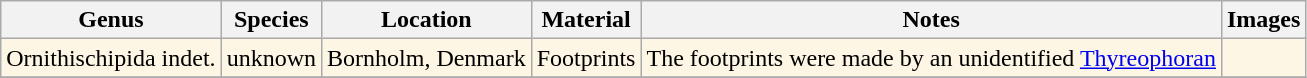<table class="wikitable" align="center">
<tr>
<th>Genus</th>
<th>Species</th>
<th>Location</th>
<th>Material</th>
<th>Notes</th>
<th>Images</th>
</tr>
<tr>
<td style="background:#FEF6E4;">Ornithischipida indet.</td>
<td style="background:#FEF6E4;">unknown</td>
<td style="background:#FEF6E4;">Bornholm, Denmark</td>
<td style="background:#FEF6E4;">Footprints</td>
<td style="background:#FEF6E4;">The footprints were made by an unidentified <a href='#'>Thyreophoran</a></td>
<td style="background:#FEF6E4;"></td>
</tr>
<tr>
</tr>
</table>
